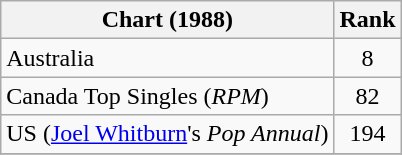<table class="wikitable">
<tr>
<th>Chart (1988)</th>
<th style="text-align:center;">Rank</th>
</tr>
<tr>
<td>Australia</td>
<td style="text-align:center;">8</td>
</tr>
<tr>
<td>Canada Top Singles (<em>RPM</em>)</td>
<td style="text-align:center;">82</td>
</tr>
<tr>
<td>US (<a href='#'>Joel Whitburn</a>'s <em>Pop Annual</em>)</td>
<td style="text-align:center;">194</td>
</tr>
<tr>
</tr>
</table>
